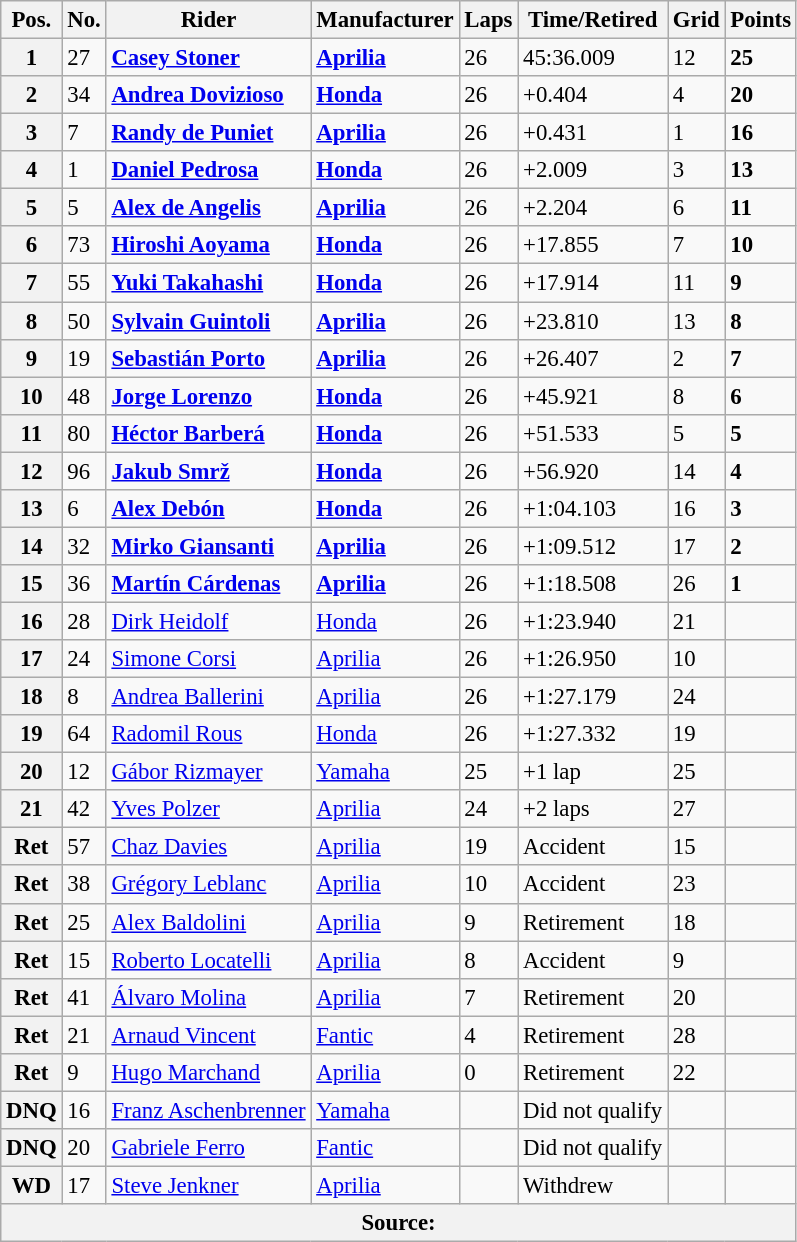<table class="wikitable" style="font-size: 95%;">
<tr>
<th>Pos.</th>
<th>No.</th>
<th>Rider</th>
<th>Manufacturer</th>
<th>Laps</th>
<th>Time/Retired</th>
<th>Grid</th>
<th>Points</th>
</tr>
<tr>
<th>1</th>
<td>27</td>
<td> <strong><a href='#'>Casey Stoner</a></strong></td>
<td><strong><a href='#'>Aprilia</a></strong></td>
<td>26</td>
<td>45:36.009</td>
<td>12</td>
<td><strong>25</strong></td>
</tr>
<tr>
<th>2</th>
<td>34</td>
<td> <strong><a href='#'>Andrea Dovizioso</a></strong></td>
<td><strong><a href='#'>Honda</a></strong></td>
<td>26</td>
<td>+0.404</td>
<td>4</td>
<td><strong>20</strong></td>
</tr>
<tr>
<th>3</th>
<td>7</td>
<td> <strong><a href='#'>Randy de Puniet</a></strong></td>
<td><strong><a href='#'>Aprilia</a></strong></td>
<td>26</td>
<td>+0.431</td>
<td>1</td>
<td><strong>16</strong></td>
</tr>
<tr>
<th>4</th>
<td>1</td>
<td> <strong><a href='#'>Daniel Pedrosa</a></strong></td>
<td><strong><a href='#'>Honda</a></strong></td>
<td>26</td>
<td>+2.009</td>
<td>3</td>
<td><strong>13</strong></td>
</tr>
<tr>
<th>5</th>
<td>5</td>
<td> <strong><a href='#'>Alex de Angelis</a></strong></td>
<td><strong><a href='#'>Aprilia</a></strong></td>
<td>26</td>
<td>+2.204</td>
<td>6</td>
<td><strong>11</strong></td>
</tr>
<tr>
<th>6</th>
<td>73</td>
<td> <strong><a href='#'>Hiroshi Aoyama</a></strong></td>
<td><strong><a href='#'>Honda</a></strong></td>
<td>26</td>
<td>+17.855</td>
<td>7</td>
<td><strong>10</strong></td>
</tr>
<tr>
<th>7</th>
<td>55</td>
<td> <strong><a href='#'>Yuki Takahashi</a></strong></td>
<td><strong><a href='#'>Honda</a></strong></td>
<td>26</td>
<td>+17.914</td>
<td>11</td>
<td><strong>9</strong></td>
</tr>
<tr>
<th>8</th>
<td>50</td>
<td> <strong><a href='#'>Sylvain Guintoli</a></strong></td>
<td><strong><a href='#'>Aprilia</a></strong></td>
<td>26</td>
<td>+23.810</td>
<td>13</td>
<td><strong>8</strong></td>
</tr>
<tr>
<th>9</th>
<td>19</td>
<td> <strong><a href='#'>Sebastián Porto</a></strong></td>
<td><strong><a href='#'>Aprilia</a></strong></td>
<td>26</td>
<td>+26.407</td>
<td>2</td>
<td><strong>7</strong></td>
</tr>
<tr>
<th>10</th>
<td>48</td>
<td> <strong><a href='#'>Jorge Lorenzo</a></strong></td>
<td><strong><a href='#'>Honda</a></strong></td>
<td>26</td>
<td>+45.921</td>
<td>8</td>
<td><strong>6</strong></td>
</tr>
<tr>
<th>11</th>
<td>80</td>
<td> <strong><a href='#'>Héctor Barberá</a></strong></td>
<td><strong><a href='#'>Honda</a></strong></td>
<td>26</td>
<td>+51.533</td>
<td>5</td>
<td><strong>5</strong></td>
</tr>
<tr>
<th>12</th>
<td>96</td>
<td> <strong><a href='#'>Jakub Smrž</a></strong></td>
<td><strong><a href='#'>Honda</a></strong></td>
<td>26</td>
<td>+56.920</td>
<td>14</td>
<td><strong>4</strong></td>
</tr>
<tr>
<th>13</th>
<td>6</td>
<td> <strong><a href='#'>Alex Debón</a></strong></td>
<td><strong><a href='#'>Honda</a></strong></td>
<td>26</td>
<td>+1:04.103</td>
<td>16</td>
<td><strong>3</strong></td>
</tr>
<tr>
<th>14</th>
<td>32</td>
<td> <strong><a href='#'>Mirko Giansanti</a></strong></td>
<td><strong><a href='#'>Aprilia</a></strong></td>
<td>26</td>
<td>+1:09.512</td>
<td>17</td>
<td><strong>2</strong></td>
</tr>
<tr>
<th>15</th>
<td>36</td>
<td> <strong><a href='#'>Martín Cárdenas</a></strong></td>
<td><strong><a href='#'>Aprilia</a></strong></td>
<td>26</td>
<td>+1:18.508</td>
<td>26</td>
<td><strong>1</strong></td>
</tr>
<tr>
<th>16</th>
<td>28</td>
<td> <a href='#'>Dirk Heidolf</a></td>
<td><a href='#'>Honda</a></td>
<td>26</td>
<td>+1:23.940</td>
<td>21</td>
<td></td>
</tr>
<tr>
<th>17</th>
<td>24</td>
<td> <a href='#'>Simone Corsi</a></td>
<td><a href='#'>Aprilia</a></td>
<td>26</td>
<td>+1:26.950</td>
<td>10</td>
<td></td>
</tr>
<tr>
<th>18</th>
<td>8</td>
<td> <a href='#'>Andrea Ballerini</a></td>
<td><a href='#'>Aprilia</a></td>
<td>26</td>
<td>+1:27.179</td>
<td>24</td>
<td></td>
</tr>
<tr>
<th>19</th>
<td>64</td>
<td> <a href='#'>Radomil Rous</a></td>
<td><a href='#'>Honda</a></td>
<td>26</td>
<td>+1:27.332</td>
<td>19</td>
<td></td>
</tr>
<tr>
<th>20</th>
<td>12</td>
<td> <a href='#'>Gábor Rizmayer</a></td>
<td><a href='#'>Yamaha</a></td>
<td>25</td>
<td>+1 lap</td>
<td>25</td>
<td></td>
</tr>
<tr>
<th>21</th>
<td>42</td>
<td> <a href='#'>Yves Polzer</a></td>
<td><a href='#'>Aprilia</a></td>
<td>24</td>
<td>+2 laps</td>
<td>27</td>
<td></td>
</tr>
<tr>
<th>Ret</th>
<td>57</td>
<td> <a href='#'>Chaz Davies</a></td>
<td><a href='#'>Aprilia</a></td>
<td>19</td>
<td>Accident</td>
<td>15</td>
<td></td>
</tr>
<tr>
<th>Ret</th>
<td>38</td>
<td> <a href='#'>Grégory Leblanc</a></td>
<td><a href='#'>Aprilia</a></td>
<td>10</td>
<td>Accident</td>
<td>23</td>
<td></td>
</tr>
<tr>
<th>Ret</th>
<td>25</td>
<td> <a href='#'>Alex Baldolini</a></td>
<td><a href='#'>Aprilia</a></td>
<td>9</td>
<td>Retirement</td>
<td>18</td>
<td></td>
</tr>
<tr>
<th>Ret</th>
<td>15</td>
<td> <a href='#'>Roberto Locatelli</a></td>
<td><a href='#'>Aprilia</a></td>
<td>8</td>
<td>Accident</td>
<td>9</td>
<td></td>
</tr>
<tr>
<th>Ret</th>
<td>41</td>
<td> <a href='#'>Álvaro Molina</a></td>
<td><a href='#'>Aprilia</a></td>
<td>7</td>
<td>Retirement</td>
<td>20</td>
<td></td>
</tr>
<tr>
<th>Ret</th>
<td>21</td>
<td> <a href='#'>Arnaud Vincent</a></td>
<td><a href='#'>Fantic</a></td>
<td>4</td>
<td>Retirement</td>
<td>28</td>
<td></td>
</tr>
<tr>
<th>Ret</th>
<td>9</td>
<td> <a href='#'>Hugo Marchand</a></td>
<td><a href='#'>Aprilia</a></td>
<td>0</td>
<td>Retirement</td>
<td>22</td>
<td></td>
</tr>
<tr>
<th>DNQ</th>
<td>16</td>
<td> <a href='#'>Franz Aschenbrenner</a></td>
<td><a href='#'>Yamaha</a></td>
<td></td>
<td>Did not qualify</td>
<td></td>
<td></td>
</tr>
<tr>
<th>DNQ</th>
<td>20</td>
<td> <a href='#'>Gabriele Ferro</a></td>
<td><a href='#'>Fantic</a></td>
<td></td>
<td>Did not qualify</td>
<td></td>
<td></td>
</tr>
<tr>
<th>WD</th>
<td>17</td>
<td> <a href='#'>Steve Jenkner</a></td>
<td><a href='#'>Aprilia</a></td>
<td></td>
<td>Withdrew</td>
<td></td>
<td></td>
</tr>
<tr>
<th colspan=8>Source:</th>
</tr>
</table>
